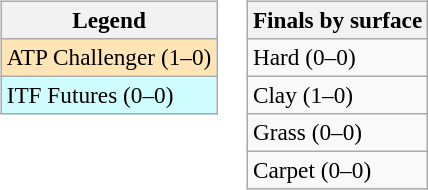<table>
<tr valign=top>
<td><br><table class=wikitable style=font-size:97%>
<tr>
<th>Legend</th>
</tr>
<tr bgcolor=moccasin>
<td>ATP Challenger (1–0)</td>
</tr>
<tr bgcolor=cffcff>
<td>ITF Futures (0–0)</td>
</tr>
</table>
</td>
<td><br><table class=wikitable style=font-size:97%>
<tr>
<th>Finals by surface</th>
</tr>
<tr>
<td>Hard (0–0)</td>
</tr>
<tr>
<td>Clay (1–0)</td>
</tr>
<tr>
<td>Grass (0–0)</td>
</tr>
<tr>
<td>Carpet (0–0)</td>
</tr>
</table>
</td>
</tr>
</table>
